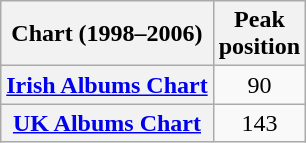<table class="wikitable sortable plainrowheaders">
<tr>
<th scope="col">Chart (1998–2006)</th>
<th scope="col">Peak<br>position</th>
</tr>
<tr>
<th scope="row"><a href='#'>Irish Albums Chart</a></th>
<td align="center">90</td>
</tr>
<tr>
<th scope="row"><a href='#'>UK Albums Chart</a></th>
<td align="center">143</td>
</tr>
</table>
